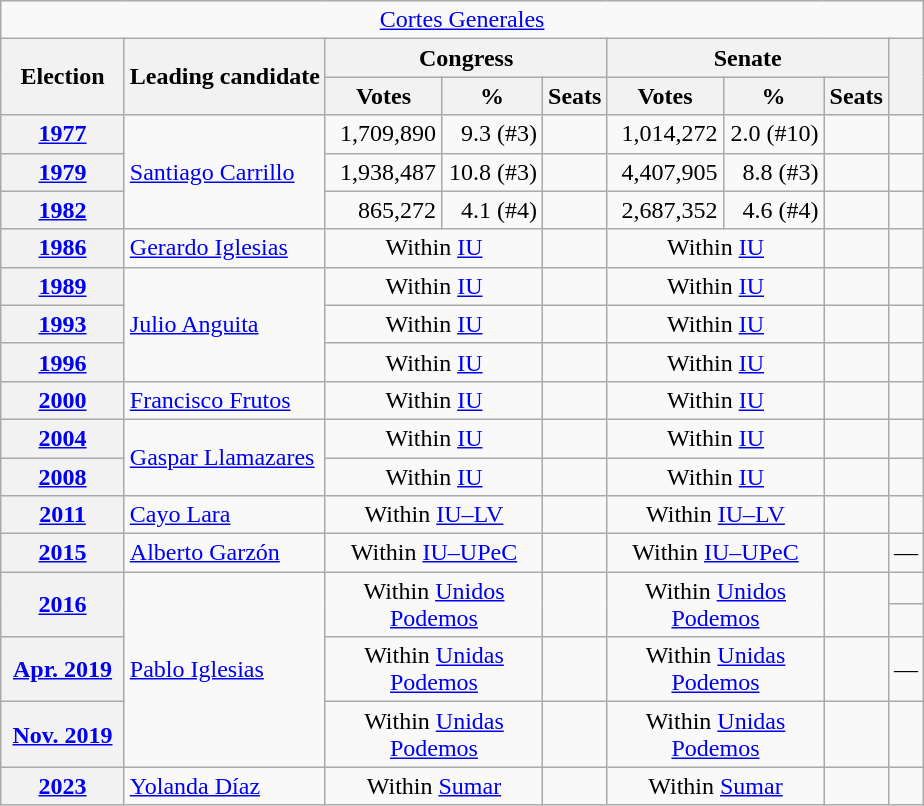<table class="wikitable" style="text-align:right;">
<tr>
<td colspan="9" align="center"><a href='#'>Cortes Generales</a></td>
</tr>
<tr>
<th rowspan="2" style="width:75px;">Election</th>
<th rowspan="2">Leading candidate</th>
<th colspan="3">Congress</th>
<th colspan="3">Senate</th>
<th rowspan="2"></th>
</tr>
<tr>
<th style="width:70px;">Votes</th>
<th style="width:60px;">%</th>
<th>Seats</th>
<th style="width:70px;">Votes</th>
<th style="width:60px;">%</th>
<th>Seats</th>
</tr>
<tr>
<th><a href='#'>1977</a></th>
<td rowspan="3" style="text-align:left;"><a href='#'>Santiago Carrillo</a></td>
<td>1,709,890</td>
<td>9.3 (#3)</td>
<td></td>
<td>1,014,272</td>
<td>2.0 (#10)</td>
<td></td>
<td></td>
</tr>
<tr>
<th><a href='#'>1979</a></th>
<td>1,938,487</td>
<td>10.8 (#3)</td>
<td></td>
<td>4,407,905</td>
<td>8.8 (#3)</td>
<td></td>
<td></td>
</tr>
<tr>
<th><a href='#'>1982</a></th>
<td>865,272</td>
<td>4.1 (#4)</td>
<td></td>
<td>2,687,352</td>
<td>4.6 (#4)</td>
<td></td>
<td></td>
</tr>
<tr>
<th><a href='#'>1986</a></th>
<td style="text-align:left;"><a href='#'>Gerardo Iglesias</a></td>
<td colspan="2" style="text-align:center;">Within <a href='#'>IU</a></td>
<td></td>
<td colspan="2" style="text-align:center;">Within <a href='#'>IU</a></td>
<td></td>
<td></td>
</tr>
<tr>
<th><a href='#'>1989</a></th>
<td rowspan="3" style="text-align:left;"><a href='#'>Julio Anguita</a></td>
<td colspan="2" style="text-align:center;">Within <a href='#'>IU</a></td>
<td></td>
<td colspan="2" style="text-align:center;">Within <a href='#'>IU</a></td>
<td></td>
<td></td>
</tr>
<tr>
<th><a href='#'>1993</a></th>
<td colspan="2" style="text-align:center;">Within <a href='#'>IU</a></td>
<td></td>
<td colspan="2" style="text-align:center;">Within <a href='#'>IU</a></td>
<td></td>
<td></td>
</tr>
<tr>
<th><a href='#'>1996</a></th>
<td colspan="2" style="text-align:center;">Within <a href='#'>IU</a></td>
<td></td>
<td colspan="2" style="text-align:center;">Within <a href='#'>IU</a></td>
<td></td>
<td></td>
</tr>
<tr>
<th><a href='#'>2000</a></th>
<td style="text-align:left;"><a href='#'>Francisco Frutos</a></td>
<td colspan="2" style="text-align:center;">Within <a href='#'>IU</a></td>
<td></td>
<td colspan="2" style="text-align:center;">Within <a href='#'>IU</a></td>
<td></td>
<td></td>
</tr>
<tr>
<th><a href='#'>2004</a></th>
<td rowspan="2" style="text-align:left;"><a href='#'>Gaspar Llamazares</a></td>
<td colspan="2" style="text-align:center;">Within <a href='#'>IU</a></td>
<td></td>
<td colspan="2" style="text-align:center;">Within <a href='#'>IU</a></td>
<td></td>
<td></td>
</tr>
<tr>
<th><a href='#'>2008</a></th>
<td colspan="2" style="text-align:center;">Within <a href='#'>IU</a></td>
<td></td>
<td colspan="2" style="text-align:center;">Within <a href='#'>IU</a></td>
<td></td>
<td></td>
</tr>
<tr>
<th><a href='#'>2011</a></th>
<td style="text-align:left;"><a href='#'>Cayo Lara</a></td>
<td colspan="2" style="text-align:center;">Within <a href='#'>IU–LV</a></td>
<td></td>
<td colspan="2" style="text-align:center;">Within <a href='#'>IU–LV</a></td>
<td></td>
<td></td>
</tr>
<tr>
<th><a href='#'>2015</a></th>
<td style="text-align:left;"><a href='#'>Alberto Garzón</a></td>
<td colspan="2" style="text-align:center;">Within <a href='#'>IU–UPeC</a></td>
<td></td>
<td colspan="2" style="text-align:center;">Within <a href='#'>IU–UPeC</a></td>
<td></td>
<td style="text-align:center;">—</td>
</tr>
<tr>
<th rowspan="2"><a href='#'>2016</a></th>
<td rowspan="4" style="text-align:left;"><a href='#'>Pablo Iglesias</a></td>
<td rowspan="2" colspan="2" style="text-align:center;">Within <a href='#'>Unidos Podemos</a></td>
<td rowspan="2"></td>
<td rowspan="2" colspan="2" style="text-align:center;">Within <a href='#'>Unidos Podemos</a></td>
<td rowspan="2"></td>
<td></td>
</tr>
<tr>
<td></td>
</tr>
<tr>
<th><a href='#'>Apr. 2019</a></th>
<td colspan="2" style="text-align:center;">Within <a href='#'>Unidas Podemos</a></td>
<td></td>
<td colspan="2" style="text-align:center;">Within <a href='#'>Unidas Podemos</a></td>
<td></td>
<td style="text-align:center;">—</td>
</tr>
<tr>
<th><a href='#'>Nov. 2019</a></th>
<td colspan="2" style="text-align:center;">Within <a href='#'>Unidas Podemos</a></td>
<td></td>
<td colspan="2" style="text-align:center;">Within <a href='#'>Unidas Podemos</a></td>
<td></td>
<td></td>
</tr>
<tr>
<th><a href='#'>2023</a></th>
<td style="text-align:left;"><a href='#'>Yolanda Díaz</a></td>
<td colspan="2" style="text-align:center;">Within <a href='#'>Sumar</a></td>
<td></td>
<td colspan="2" style="text-align:center;">Within <a href='#'>Sumar</a></td>
<td></td>
<td></td>
</tr>
</table>
